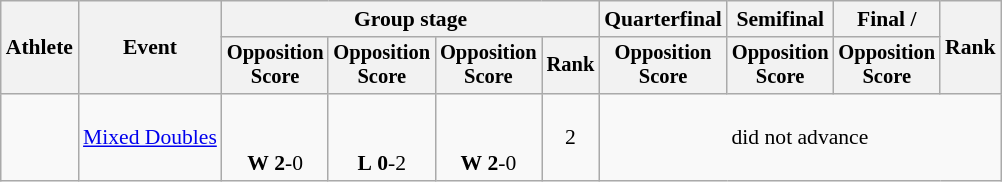<table class="wikitable" style="font-size:90%">
<tr>
<th rowspan=2>Athlete</th>
<th rowspan=2>Event</th>
<th colspan=4>Group stage</th>
<th>Quarterfinal</th>
<th>Semifinal</th>
<th>Final / </th>
<th rowspan=2>Rank</th>
</tr>
<tr style="font-size:95%">
<th>Opposition<br>Score</th>
<th>Opposition<br>Score</th>
<th>Opposition<br>Score</th>
<th>Rank</th>
<th>Opposition<br>Score</th>
<th>Opposition<br>Score</th>
<th>Opposition<br>Score</th>
</tr>
<tr align=center>
<td align=left><br></td>
<td align=left><a href='#'>Mixed Doubles</a></td>
<td><small><br></small> <br> <strong>W</strong> <strong>2</strong>-0</td>
<td><small><br></small> <br> <strong>L</strong> <strong>0</strong>-2</td>
<td><small><br></small> <br> <strong>W</strong> <strong>2</strong>-0</td>
<td>2</td>
<td colspan=4>did not advance</td>
</tr>
</table>
